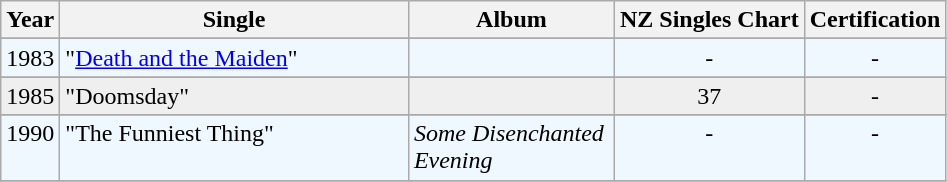<table class="wikitable"|width=100%>
<tr>
<th>Year</th>
<th width="225">Single</th>
<th width="130">Album</th>
<th>NZ Singles Chart</th>
<th width="50">Certification</th>
</tr>
<tr>
</tr>
<tr bgcolor="#F0F8FF">
<td align="left" valign="top">1983</td>
<td align="left" valign="top">"<a href='#'>Death and the Maiden</a>"</td>
<td align="left" valign="top"></td>
<td align="center" valign="top">-</td>
<td align="center" valign="top">-</td>
</tr>
<tr>
</tr>
<tr bgcolor="#efefef">
<td align="left" valign="top">1985</td>
<td align="left" valign="top">"Doomsday"</td>
<td align="left" valign="top"></td>
<td align="center" valign="top">37</td>
<td align="center" valign="top">-</td>
</tr>
<tr>
</tr>
<tr bgcolor="#F0F8FF">
<td align="left" valign="top">1990</td>
<td align="left" valign="top">"The Funniest Thing"</td>
<td align="left" valign="top"><em>Some Disenchanted Evening</em></td>
<td align="center" valign="top">-</td>
<td align="center" valign="top">-</td>
</tr>
<tr>
</tr>
</table>
